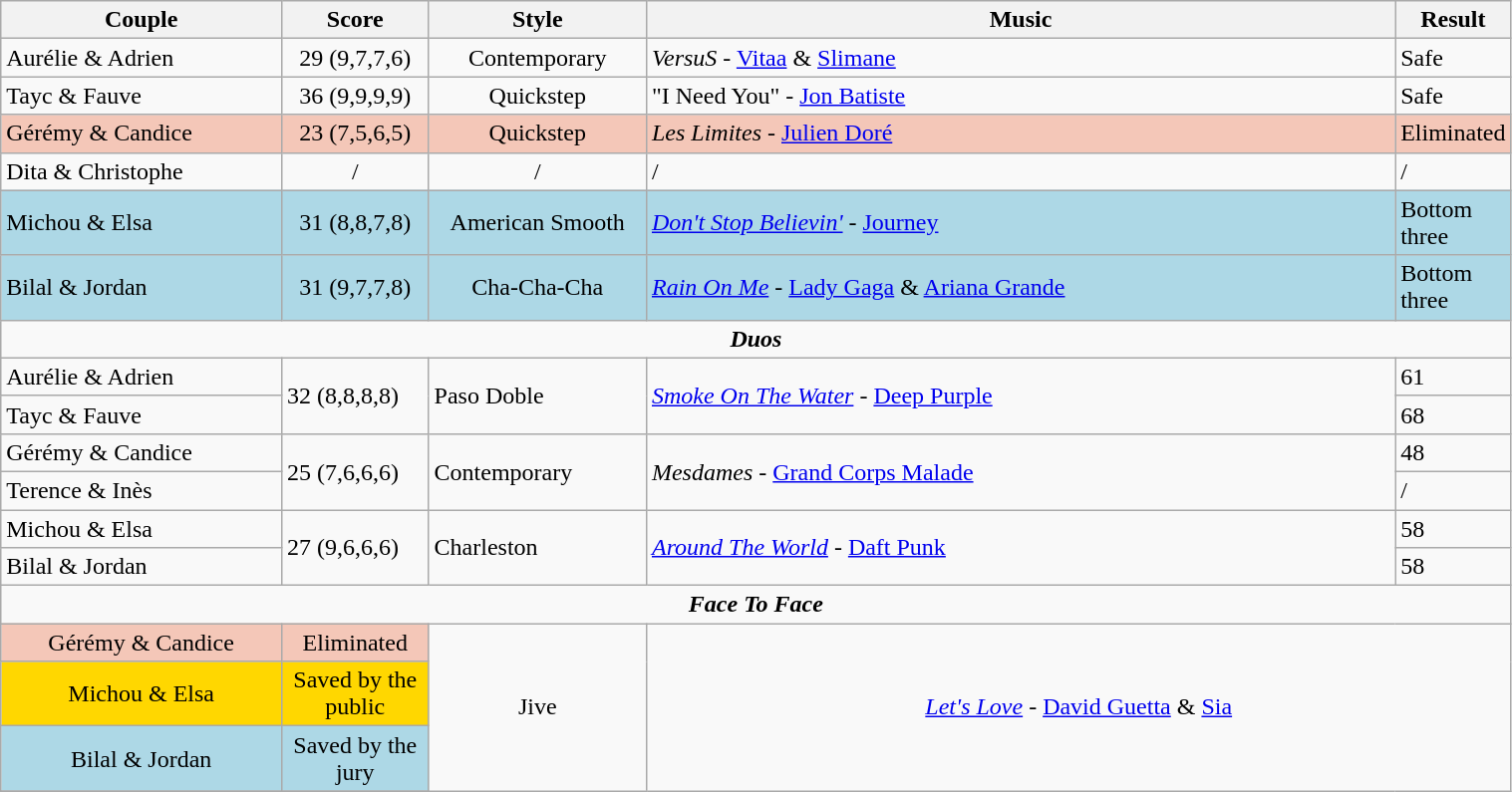<table class="wikitable" style="width:80%; text-align:center;">
<tr>
<th style="width:20%;">Couple</th>
<th style="width:10%;">Score</th>
<th style="width:15%;">Style</th>
<th style="width:60%;">Music</th>
<th style="width:60%;">Result</th>
</tr>
<tr>
<td style="text-align:left;">Aurélie & Adrien</td>
<td>29 (9,7,7,6)</td>
<td>Contemporary</td>
<td style="text-align:left;"><em>VersuS</em> - <a href='#'>Vitaa</a> & <a href='#'>Slimane</a></td>
<td style="text-align:left;">Safe</td>
</tr>
<tr>
<td style="text-align:left;">Tayc & Fauve</td>
<td>36 (9,9,9,9)</td>
<td>Quickstep</td>
<td style="text-align:left;">"I Need You" - <a href='#'>Jon Batiste</a></td>
<td style="text-align:left;">Safe</td>
</tr>
<tr style="background:#f4c7b8;">
<td style="text-align:left;">Gérémy & Candice</td>
<td>23 (7,5,6,5)</td>
<td>Quickstep</td>
<td style="text-align:left;"><em>Les Limites</em> - <a href='#'>Julien Doré</a></td>
<td style="text-align:left;">Eliminated</td>
</tr>
<tr>
<td style="text-align:left;">Dita & Christophe</td>
<td>/</td>
<td>/</td>
<td style="text-align:left;">/</td>
<td style="text-align:left;">/</td>
</tr>
<tr style="background:lightblue;">
<td style="text-align:left;">Michou & Elsa</td>
<td>31 (8,8,7,8)</td>
<td>American Smooth</td>
<td style="text-align:left;"><em><a href='#'>Don't Stop Believin'</a></em> - <a href='#'>Journey</a></td>
<td style="text-align:left;">Bottom three</td>
</tr>
<tr style="background:lightblue;">
<td style="text-align:left;">Bilal & Jordan</td>
<td>31 (9,7,7,8)</td>
<td>Cha-Cha-Cha</td>
<td style="text-align:left;"><em><a href='#'>Rain On Me</a></em> - <a href='#'>Lady Gaga</a> & <a href='#'>Ariana Grande</a></td>
<td style="text-align:left;">Bottom three</td>
</tr>
<tr>
<td colspan=5 style="text-align:center;"><strong><em>Duos</em></strong></td>
</tr>
<tr style="text-align:left;">
<td>Aurélie & Adrien</td>
<td rowspan="2">32 (8,8,8,8)</td>
<td rowspan=2>Paso Doble</td>
<td rowspan=2><em><a href='#'>Smoke On The Water</a></em> - <a href='#'>Deep Purple</a></td>
<td>61</td>
</tr>
<tr style="text-align:left;">
<td>Tayc & Fauve</td>
<td>68</td>
</tr>
<tr style="text-align:left;">
<td>Gérémy & Candice</td>
<td rowspan="2">25 (7,6,6,6)</td>
<td rowspan=2>Contemporary</td>
<td rowspan=2><em>Mesdames</em> - <a href='#'>Grand Corps Malade</a></td>
<td>48</td>
</tr>
<tr style="text-align:left;">
<td>Terence & Inès</td>
<td>/</td>
</tr>
<tr style="text-align:left;">
<td>Michou & Elsa</td>
<td rowspan="2">27 (9,6,6,6)</td>
<td rowspan=2>Charleston</td>
<td rowspan=2><em><a href='#'>Around The World</a></em> - <a href='#'>Daft Punk</a></td>
<td>58</td>
</tr>
<tr style="text-align:left;">
<td>Bilal & Jordan</td>
<td>58</td>
</tr>
<tr>
<td colspan=5 style="text-align:center;"><strong><em>Face To Face</em></strong></td>
</tr>
<tr>
<td bgcolor="#f4c7b8">Gérémy & Candice</td>
<td bgcolor="#f4c7b8">Eliminated</td>
<td rowspan=5>Jive</td>
<td rowspan=5 colspan=2><em><a href='#'>Let's Love</a></em> - <a href='#'>David Guetta</a> & <a href='#'>Sia</a></td>
</tr>
<tr>
<td bgcolor="gold">Michou & Elsa</td>
<td bgcolor="gold">Saved by the public</td>
</tr>
<tr style="background:lightblue;">
<td>Bilal & Jordan</td>
<td>Saved by the jury</td>
</tr>
<tr>
</tr>
</table>
